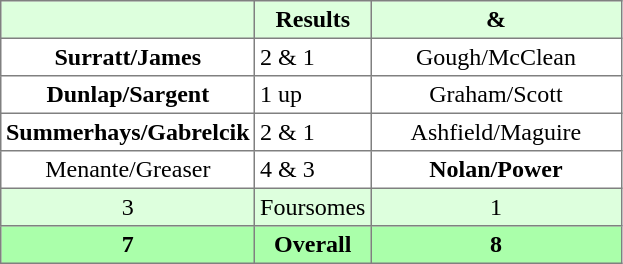<table border="1" cellpadding="3" style="border-collapse:collapse; text-align:center;">
<tr style="background:#ddffdd;">
<th width=160></th>
<th>Results</th>
<th width=160> & </th>
</tr>
<tr>
<td><strong>Surratt/James</strong></td>
<td align=left> 2 & 1</td>
<td>Gough/McClean</td>
</tr>
<tr>
<td><strong>Dunlap/Sargent</strong></td>
<td align=left> 1 up</td>
<td>Graham/Scott</td>
</tr>
<tr>
<td><strong>Summerhays/Gabrelcik</strong></td>
<td align=left> 2 & 1</td>
<td>Ashfield/Maguire</td>
</tr>
<tr>
<td>Menante/Greaser</td>
<td align=left> 4 & 3</td>
<td><strong>Nolan/Power</strong></td>
</tr>
<tr style="background:#ddffdd;">
<td>3</td>
<td>Foursomes</td>
<td>1</td>
</tr>
<tr style="background:#aaffaa;">
<th>7</th>
<th>Overall</th>
<th>8</th>
</tr>
</table>
